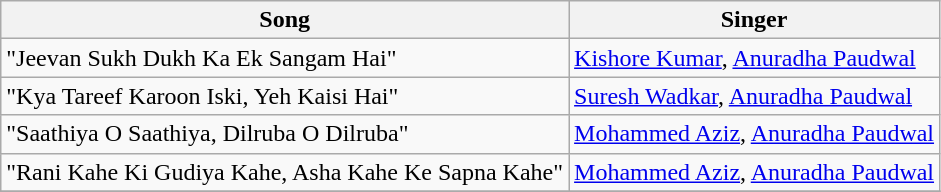<table class="wikitable">
<tr>
<th>Song</th>
<th>Singer</th>
</tr>
<tr>
<td>"Jeevan Sukh Dukh Ka Ek Sangam Hai"</td>
<td><a href='#'>Kishore Kumar</a>, <a href='#'>Anuradha Paudwal</a></td>
</tr>
<tr>
<td>"Kya Tareef Karoon Iski, Yeh Kaisi Hai"</td>
<td><a href='#'>Suresh Wadkar</a>, <a href='#'>Anuradha Paudwal</a></td>
</tr>
<tr>
<td>"Saathiya O Saathiya, Dilruba O Dilruba"</td>
<td><a href='#'>Mohammed Aziz</a>, <a href='#'>Anuradha Paudwal</a></td>
</tr>
<tr>
<td>"Rani Kahe Ki Gudiya Kahe, Asha Kahe Ke Sapna Kahe"</td>
<td><a href='#'>Mohammed Aziz</a>, <a href='#'>Anuradha Paudwal</a></td>
</tr>
<tr>
</tr>
</table>
